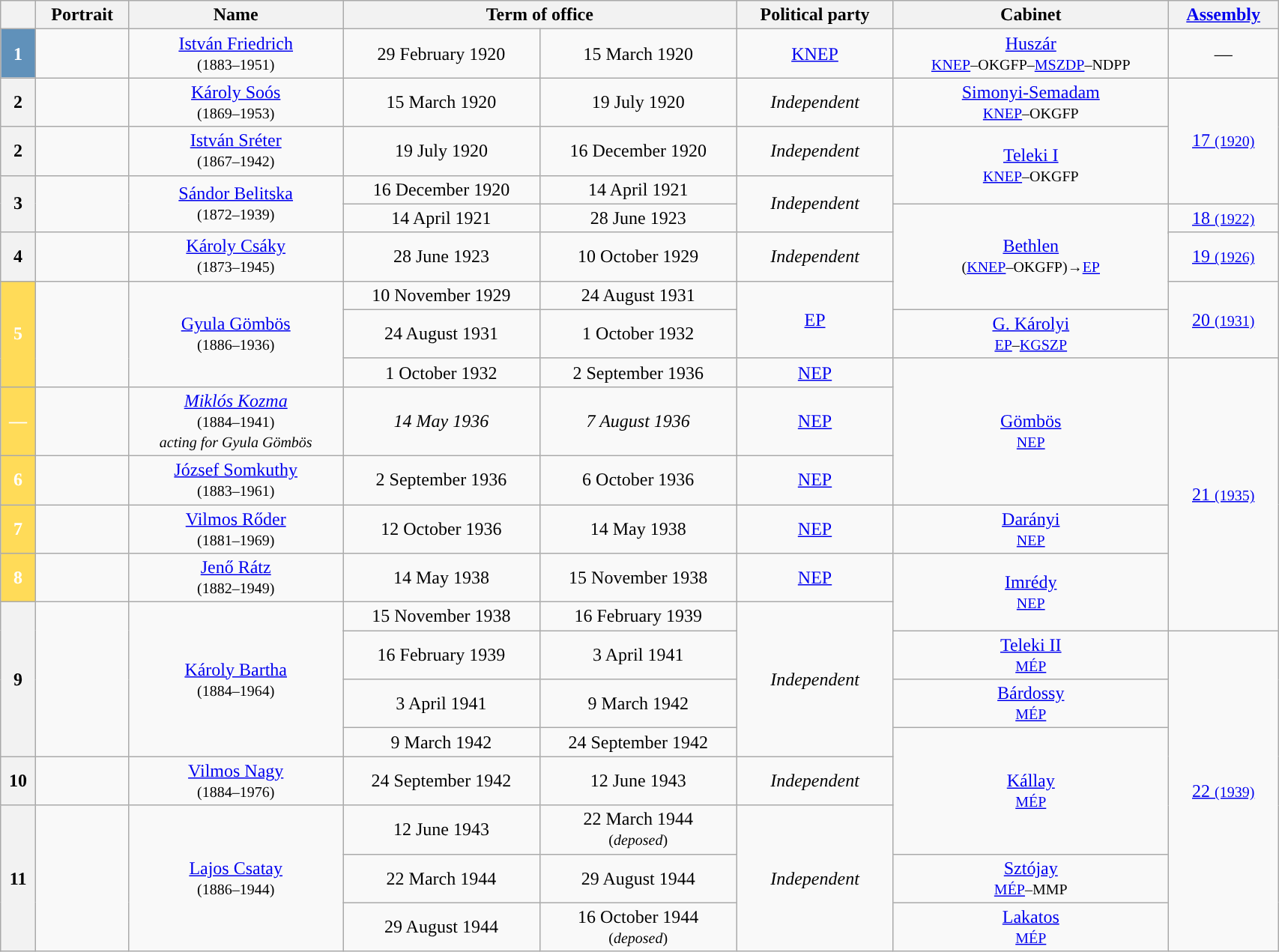<table class="wikitable" style="width:90%; text-align:center;">
<tr>
<th></th>
<th>Portrait</th>
<th>Name<br></th>
<th colspan=2>Term of office</th>
<th>Political party</th>
<th>Cabinet</th>
<th><a href='#'>Assembly</a><br></th>
</tr>
<tr>
<th style="background-color:#6091BA; color:white">1</th>
<td></td>
<td><a href='#'>István Friedrich</a><br><small>(1883–1951)</small></td>
<td>29 February 1920</td>
<td>15 March 1920</td>
<td><a href='#'>KNEP</a></td>
<td><a href='#'>Huszár</a><br><small><a href='#'>KNEP</a>–OKGFP–<a href='#'>MSZDP</a>–NDPP</small></td>
<td>—</td>
</tr>
<tr>
<th style="background:">2</th>
<td></td>
<td><a href='#'>Károly Soós</a><br><small>(1869–1953)</small></td>
<td>15 March 1920</td>
<td>19 July 1920</td>
<td><em>Independent</em></td>
<td><a href='#'>Simonyi-Semadam</a><br><small><a href='#'>KNEP</a>–OKGFP</small></td>
<td rowspan="4"><a href='#'>17 <small>(1920)</small></a></td>
</tr>
<tr>
<th style="background:">2</th>
<td></td>
<td><a href='#'>István Sréter</a><br><small>(1867–1942)</small></td>
<td>19 July 1920</td>
<td>16 December 1920</td>
<td><em>Independent</em></td>
<td rowspan="2"><a href='#'>Teleki I</a><br><small><a href='#'>KNEP</a>–OKGFP</small></td>
</tr>
<tr>
<th rowspan="3" style="background:">3</th>
<td rowspan="3"></td>
<td rowspan="3"><a href='#'>Sándor Belitska</a><br><small>(1872–1939)</small></td>
<td>16 December 1920</td>
<td>14 April 1921</td>
<td rowspan="3"><em>Independent</em></td>
</tr>
<tr>
<td rowspan="2">14 April 1921</td>
<td rowspan="2">28 June 1923</td>
<td rowspan="6"><a href='#'>Bethlen</a><br><small>(<a href='#'>KNEP</a>–OKGFP)→<a href='#'>EP</a></small></td>
</tr>
<tr>
<td rowspan="2"><a href='#'>18 <small>(1922)</small></a></td>
</tr>
<tr>
<th rowspan="2" style="background:">4</th>
<td rowspan="2"></td>
<td rowspan="2"><a href='#'>Károly Csáky</a><br><small>(1873–1945)</small></td>
<td rowspan="2">28 June 1923</td>
<td rowspan="2">10 October 1929</td>
<td rowspan="2"><em>Independent</em></td>
</tr>
<tr>
<td rowspan="2"><a href='#'>19 <small>(1926)</small></a></td>
</tr>
<tr>
<th rowspan="5" style="background-color:#FFDB58; color:white">5</th>
<td rowspan="5"></td>
<td rowspan="5"><a href='#'>Gyula Gömbös</a><br><small>(1886–1936)</small></td>
<td rowspan="2">10 November 1929</td>
<td rowspan="2">24 August 1931</td>
<td rowspan="3"><a href='#'>EP</a></td>
</tr>
<tr>
<td rowspan="3"><a href='#'>20 <small>(1931)</small></a></td>
</tr>
<tr>
<td>24 August 1931</td>
<td>1 October 1932</td>
<td><a href='#'>G. Károlyi</a><br><small><a href='#'>EP</a>–<a href='#'>KGSZP</a></small></td>
</tr>
<tr>
<td rowspan="2">1 October 1932</td>
<td rowspan="2">2 September 1936</td>
<td rowspan="2"><a href='#'>NEP</a></td>
<td rowspan="4"><a href='#'>Gömbös</a><br><small><a href='#'>NEP</a></small></td>
</tr>
<tr>
<td rowspan="7"><a href='#'>21 <small>(1935)</small></a></td>
</tr>
<tr>
<th style="background-color:#FFDB58; color:white">—</th>
<td></td>
<td><em><a href='#'>Miklós Kozma</a></em><br><small>(1884–1941)<br><em>acting for Gyula Gömbös</em></small></td>
<td><em>14 May 1936</em></td>
<td><em>7 August 1936</em></td>
<td><a href='#'>NEP</a></td>
</tr>
<tr>
<th style="background-color:#FFDB58; color:white">6</th>
<td></td>
<td><a href='#'>József Somkuthy</a><br><small>(1883–1961)</small></td>
<td>2 September 1936</td>
<td>6 October 1936</td>
<td><a href='#'>NEP</a></td>
</tr>
<tr>
<th style="background-color:#FFDB58; color:white">7</th>
<td></td>
<td><a href='#'>Vilmos Rőder</a><br><small>(1881–1969)</small></td>
<td>12 October 1936</td>
<td>14 May 1938</td>
<td><a href='#'>NEP</a></td>
<td><a href='#'>Darányi</a><br><small><a href='#'>NEP</a></small></td>
</tr>
<tr>
<th style="background-color:#FFDB58; color:white">8</th>
<td></td>
<td><a href='#'>Jenő Rátz</a><br><small>(1882–1949)</small></td>
<td>14 May 1938</td>
<td>15 November 1938</td>
<td><a href='#'>NEP</a></td>
<td rowspan="2"><a href='#'>Imrédy</a><br><small><a href='#'>NEP</a></small></td>
</tr>
<tr>
<th rowspan="5" style="background:">9</th>
<td rowspan="5"></td>
<td rowspan="5"><a href='#'>Károly Bartha</a><br><small>(1884–1964)</small></td>
<td>15 November 1938</td>
<td>16 February 1939</td>
<td rowspan="5"><em>Independent</em></td>
</tr>
<tr>
<td rowspan="2">16 February 1939</td>
<td rowspan="2">3 April 1941</td>
<td rowspan="2"><a href='#'>Teleki II</a><br><small><a href='#'>MÉP</a></small></td>
</tr>
<tr>
<td rowspan="7"><a href='#'>22 <small>(1939)</small></a></td>
</tr>
<tr>
<td>3 April 1941</td>
<td>9 March 1942</td>
<td><a href='#'>Bárdossy</a><br><small><a href='#'>MÉP</a></small></td>
</tr>
<tr>
<td>9 March 1942</td>
<td>24 September 1942</td>
<td rowspan="3"><a href='#'>Kállay</a><br><small><a href='#'>MÉP</a></small></td>
</tr>
<tr>
<th style="background:">10</th>
<td></td>
<td><a href='#'>Vilmos Nagy</a><br><small>(1884–1976)</small></td>
<td>24 September 1942</td>
<td>12 June 1943</td>
<td><em>Independent</em></td>
</tr>
<tr>
<th rowspan="3" style="background:">11</th>
<td rowspan="3"></td>
<td rowspan="3"><a href='#'>Lajos Csatay</a><br><small>(1886–1944)</small></td>
<td>12 June 1943</td>
<td>22 March 1944<br><small>(<em>deposed</em>)</small></td>
<td rowspan="3"><em>Independent</em></td>
</tr>
<tr>
<td>22 March 1944</td>
<td>29 August 1944</td>
<td><a href='#'>Sztójay</a><br><small><a href='#'>MÉP</a>–MMP</small></td>
</tr>
<tr>
<td>29 August 1944</td>
<td>16 October 1944<br><small>(<em>deposed</em>)</small></td>
<td><a href='#'>Lakatos</a><br><small><a href='#'>MÉP</a></small></td>
</tr>
</table>
